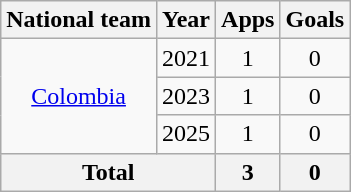<table class="wikitable" style="text-align:center">
<tr>
<th>National team</th>
<th>Year</th>
<th>Apps</th>
<th>Goals</th>
</tr>
<tr>
<td rowspan="3"><a href='#'>Colombia</a></td>
<td>2021</td>
<td>1</td>
<td>0</td>
</tr>
<tr>
<td>2023</td>
<td>1</td>
<td>0</td>
</tr>
<tr>
<td>2025</td>
<td>1</td>
<td>0</td>
</tr>
<tr>
<th colspan="2">Total</th>
<th>3</th>
<th>0</th>
</tr>
</table>
